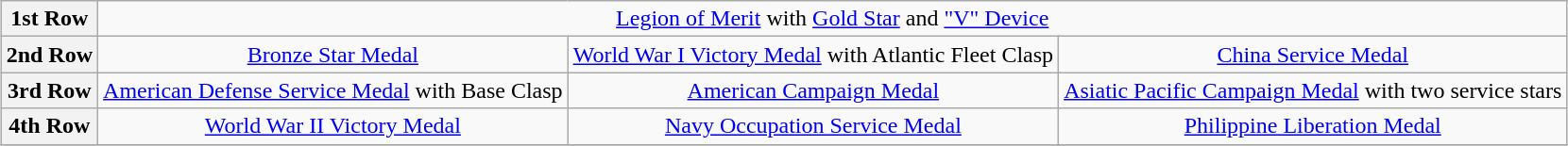<table class="wikitable" style="margin:1em auto; text-align:center;">
<tr>
<th>1st Row</th>
<td colspan="10"><a href='#'>Legion of Merit</a> with <a href='#'>Gold Star</a> and <a href='#'>"V" Device</a></td>
</tr>
<tr>
<th>2nd Row</th>
<td colspan="3"><a href='#'>Bronze Star Medal</a></td>
<td colspan="3"><a href='#'>World War I Victory Medal</a> with Atlantic Fleet Clasp</td>
<td colspan="3"><a href='#'>China Service Medal</a></td>
</tr>
<tr>
<th>3rd Row</th>
<td colspan="3"><a href='#'>American Defense Service Medal</a> with Base Clasp</td>
<td colspan="3"><a href='#'>American Campaign Medal</a></td>
<td colspan="3"><a href='#'>Asiatic Pacific Campaign Medal</a> with two service stars</td>
</tr>
<tr>
<th>4th Row</th>
<td colspan="3"><a href='#'>World War II Victory Medal</a></td>
<td colspan="3"><a href='#'>Navy Occupation Service Medal</a></td>
<td colspan="3"><a href='#'>Philippine Liberation Medal</a></td>
</tr>
<tr>
</tr>
</table>
